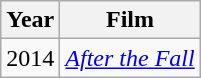<table class="wikitable">
<tr>
<th>Year</th>
<th>Film</th>
</tr>
<tr>
<td>2014</td>
<td><em><a href='#'>After the Fall</a></em></td>
</tr>
</table>
